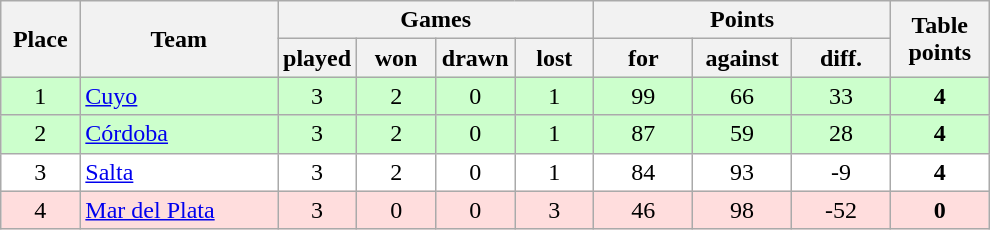<table class="wikitable">
<tr>
<th rowspan=2 width="8%">Place</th>
<th rowspan=2 width="20%">Team</th>
<th colspan=4 width="32%">Games</th>
<th colspan=3 width="30%">Points</th>
<th rowspan=2 width="10%">Table<br>points</th>
</tr>
<tr>
<th width="8%">played</th>
<th width="8%">won</th>
<th width="8%">drawn</th>
<th width="8%">lost</th>
<th width="10%">for</th>
<th width="10%">against</th>
<th width="10%">diff.</th>
</tr>
<tr align=center style="background: #ccffcc;">
<td>1</td>
<td align=left><a href='#'>Cuyo</a></td>
<td>3</td>
<td>2</td>
<td>0</td>
<td>1</td>
<td>99</td>
<td>66</td>
<td>33</td>
<td><strong>4</strong></td>
</tr>
<tr align=center style="background: #ccffcc;">
<td>2</td>
<td align=left><a href='#'>Córdoba</a></td>
<td>3</td>
<td>2</td>
<td>0</td>
<td>1</td>
<td>87</td>
<td>59</td>
<td>28</td>
<td><strong>4</strong></td>
</tr>
<tr align=center style="background: #ffffff;">
<td>3</td>
<td align=left><a href='#'>Salta</a></td>
<td>3</td>
<td>2</td>
<td>0</td>
<td>1</td>
<td>84</td>
<td>93</td>
<td>-9</td>
<td><strong>4</strong></td>
</tr>
<tr align=center style="background: #ffdddd;">
<td>4</td>
<td align=left><a href='#'>Mar del Plata</a></td>
<td>3</td>
<td>0</td>
<td>0</td>
<td>3</td>
<td>46</td>
<td>98</td>
<td>-52</td>
<td><strong>0</strong></td>
</tr>
</table>
